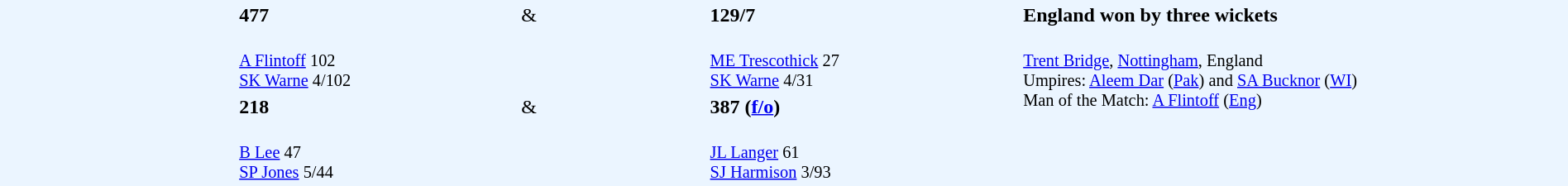<table width="100%" style="background: #EBF5FF">
<tr>
<td width="15%" valign="top" rowspan="2"><strong></strong></td>
<td width="18%"><strong>477</strong></td>
<td width="12%">&</td>
<td width="20%"><strong>129/7</strong></td>
<td width="35%"><strong>England won by three wickets</strong></td>
</tr>
<tr>
<td style="font-size: 85%;" valign="top"><br><a href='#'>A Flintoff</a> 102<br>
<a href='#'>SK Warne</a> 4/102</td>
<td></td>
<td style="font-size: 85%;"><br><a href='#'>ME Trescothick</a> 27<br>
<a href='#'>SK Warne</a> 4/31</td>
<td valign="top" style="font-size: 85%;" rowspan="3"><br><a href='#'>Trent Bridge</a>, <a href='#'>Nottingham</a>, England<br>
Umpires: <a href='#'>Aleem Dar</a> (<a href='#'>Pak</a>) and <a href='#'>SA Bucknor</a> (<a href='#'>WI</a>)<br>
Man of the Match: <a href='#'>A Flintoff</a> (<a href='#'>Eng</a>)<br></td>
</tr>
<tr>
<td valign="top" rowspan="2"><strong></strong></td>
<td><strong>218</strong></td>
<td>&</td>
<td><strong>387 (<a href='#'>f/o</a>)</strong></td>
</tr>
<tr>
<td style="font-size: 85%;"><br><a href='#'>B Lee</a> 47<br>
<a href='#'>SP Jones</a> 5/44</td>
<td></td>
<td valign="top" style="font-size: 85%;"><br><a href='#'>JL Langer</a> 61<br>
<a href='#'>SJ Harmison</a> 3/93</td>
</tr>
</table>
